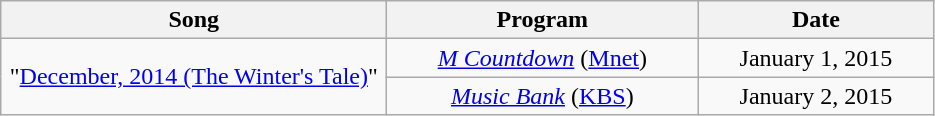<table class="wikitable" style="text-align:center;">
<tr>
<th style="width:250px;">Song</th>
<th style="width:200px;">Program</th>
<th style="width:150px;">Date</th>
</tr>
<tr>
<td rowspan="2">"<a href='#'>December, 2014 (The Winter's Tale)</a>"</td>
<td><em><a href='#'>M Countdown</a></em> (<a href='#'>Mnet</a>)</td>
<td>January 1, 2015</td>
</tr>
<tr>
<td><em><a href='#'>Music Bank</a></em> (<a href='#'>KBS</a>)</td>
<td>January 2, 2015</td>
</tr>
</table>
